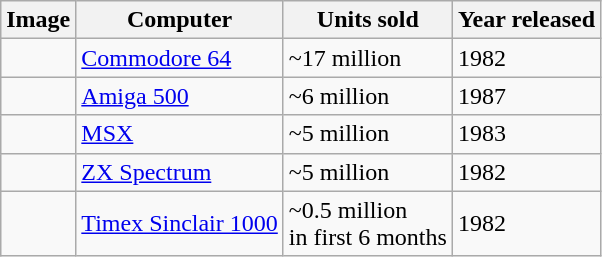<table class="wikitable">
<tr>
<th>Image</th>
<th>Computer</th>
<th>Units sold</th>
<th>Year released</th>
</tr>
<tr>
<td></td>
<td><a href='#'>Commodore 64</a></td>
<td>~17 million</td>
<td>1982</td>
</tr>
<tr>
<td></td>
<td><a href='#'>Amiga 500</a></td>
<td>~6 million</td>
<td>1987</td>
</tr>
<tr>
<td></td>
<td><a href='#'>MSX</a></td>
<td>~5 million</td>
<td>1983</td>
</tr>
<tr>
<td></td>
<td><a href='#'>ZX Spectrum</a></td>
<td>~5 million</td>
<td>1982</td>
</tr>
<tr>
<td></td>
<td><a href='#'>Timex Sinclair 1000</a></td>
<td>~0.5 million<br>in first 6 months</td>
<td>1982</td>
</tr>
</table>
